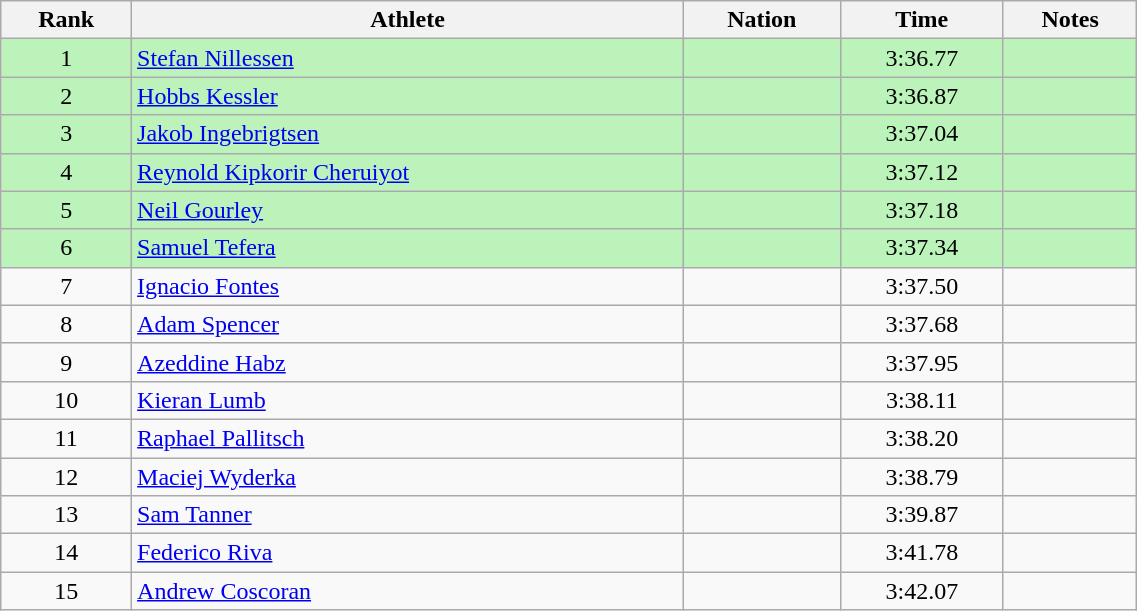<table class="wikitable sortable" style="text-align:center;width: 60%;">
<tr>
<th>Rank</th>
<th>Athlete</th>
<th>Nation</th>
<th>Time</th>
<th>Notes</th>
</tr>
<tr bgcolor=#bbf3bb>
<td>1</td>
<td align="left"><a href='#'>Stefan Nillessen</a></td>
<td align="left"></td>
<td>3:36.77</td>
<td></td>
</tr>
<tr bgcolor=#bbf3bb>
<td>2</td>
<td align="left"><a href='#'>Hobbs Kessler</a></td>
<td align="left"></td>
<td>3:36.87</td>
<td></td>
</tr>
<tr bgcolor=#bbf3bb>
<td>3</td>
<td align="left"><a href='#'>Jakob Ingebrigtsen</a></td>
<td align="left"></td>
<td>3:37.04</td>
<td></td>
</tr>
<tr bgcolor=#bbf3bb>
<td>4</td>
<td align="left"><a href='#'>Reynold Kipkorir Cheruiyot</a></td>
<td align="left"></td>
<td>3:37.12</td>
<td></td>
</tr>
<tr bgcolor=#bbf3bb>
<td>5</td>
<td align="left"><a href='#'>Neil Gourley</a></td>
<td align="left"></td>
<td>3:37.18</td>
<td></td>
</tr>
<tr bgcolor=#bbf3bb>
<td>6</td>
<td align="left"><a href='#'>Samuel Tefera</a></td>
<td align="left"></td>
<td>3:37.34</td>
<td></td>
</tr>
<tr>
<td>7</td>
<td align="left"><a href='#'>Ignacio Fontes</a></td>
<td align="left"></td>
<td>3:37.50</td>
<td></td>
</tr>
<tr>
<td>8</td>
<td align="left"><a href='#'>Adam Spencer</a></td>
<td align="left"></td>
<td>3:37.68</td>
<td></td>
</tr>
<tr>
<td>9</td>
<td align="left"><a href='#'>Azeddine Habz</a></td>
<td align="left"></td>
<td>3:37.95</td>
<td></td>
</tr>
<tr>
<td>10</td>
<td align="left"><a href='#'>Kieran Lumb</a></td>
<td align="left"></td>
<td>3:38.11</td>
<td></td>
</tr>
<tr>
<td>11</td>
<td align="left"><a href='#'>Raphael Pallitsch</a></td>
<td align="left"></td>
<td>3:38.20</td>
<td></td>
</tr>
<tr>
<td>12</td>
<td align="left"><a href='#'>Maciej Wyderka</a></td>
<td align="left"></td>
<td>3:38.79</td>
<td></td>
</tr>
<tr>
<td>13</td>
<td align="left"><a href='#'>Sam Tanner</a></td>
<td align="left"></td>
<td>3:39.87</td>
<td></td>
</tr>
<tr>
<td>14</td>
<td align="left"><a href='#'>Federico Riva</a></td>
<td align="left"></td>
<td>3:41.78</td>
<td></td>
</tr>
<tr>
<td>15</td>
<td align="left"><a href='#'>Andrew Coscoran</a></td>
<td align="left"></td>
<td>3:42.07</td>
<td></td>
</tr>
</table>
